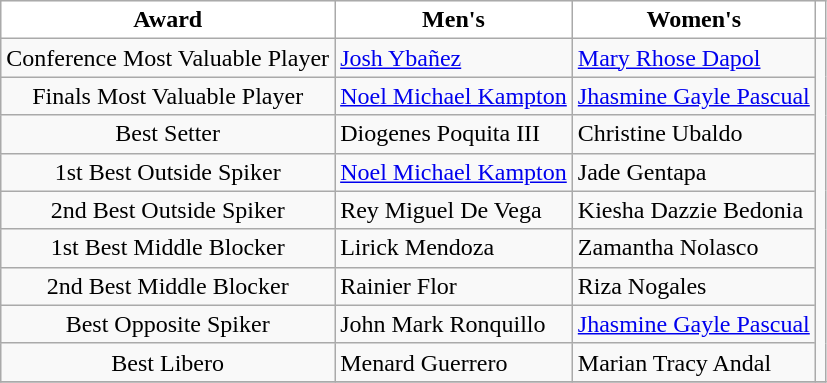<table class="wikitable">
<tr>
<th style="background:white; color:black;">Award</th>
<th style="background:white; color:black;">Men's</th>
<th style="background:white; color:black;">Women's</th>
<th style="background:white; color:black;"></th>
</tr>
<tr>
<td align="center">Conference Most Valuable Player</td>
<td> <a href='#'>Josh Ybañez</a></td>
<td> <a href='#'>Mary Rhose Dapol</a></td>
<td align="center" rowspan="9"></td>
</tr>
<tr>
<td align="center">Finals Most Valuable Player</td>
<td> <a href='#'>Noel Michael Kampton</a></td>
<td> <a href='#'>Jhasmine Gayle Pascual</a></td>
</tr>
<tr>
<td align="center">Best Setter</td>
<td> Diogenes Poquita III</td>
<td> Christine Ubaldo</td>
</tr>
<tr>
<td align="center">1st Best Outside Spiker</td>
<td> <a href='#'>Noel Michael Kampton</a></td>
<td> Jade Gentapa</td>
</tr>
<tr>
<td align="center">2nd Best Outside Spiker</td>
<td> Rey Miguel De Vega</td>
<td> Kiesha Dazzie Bedonia</td>
</tr>
<tr>
<td align="center">1st Best Middle Blocker</td>
<td> Lirick Mendoza</td>
<td> Zamantha Nolasco</td>
</tr>
<tr>
<td align="center">2nd Best Middle Blocker</td>
<td> Rainier Flor</td>
<td> Riza Nogales</td>
</tr>
<tr>
<td align="center">Best Opposite Spiker</td>
<td> John Mark Ronquillo</td>
<td> <a href='#'>Jhasmine Gayle Pascual</a></td>
</tr>
<tr>
<td align="center">Best Libero</td>
<td> Menard Guerrero</td>
<td> Marian Tracy Andal</td>
</tr>
<tr>
</tr>
</table>
